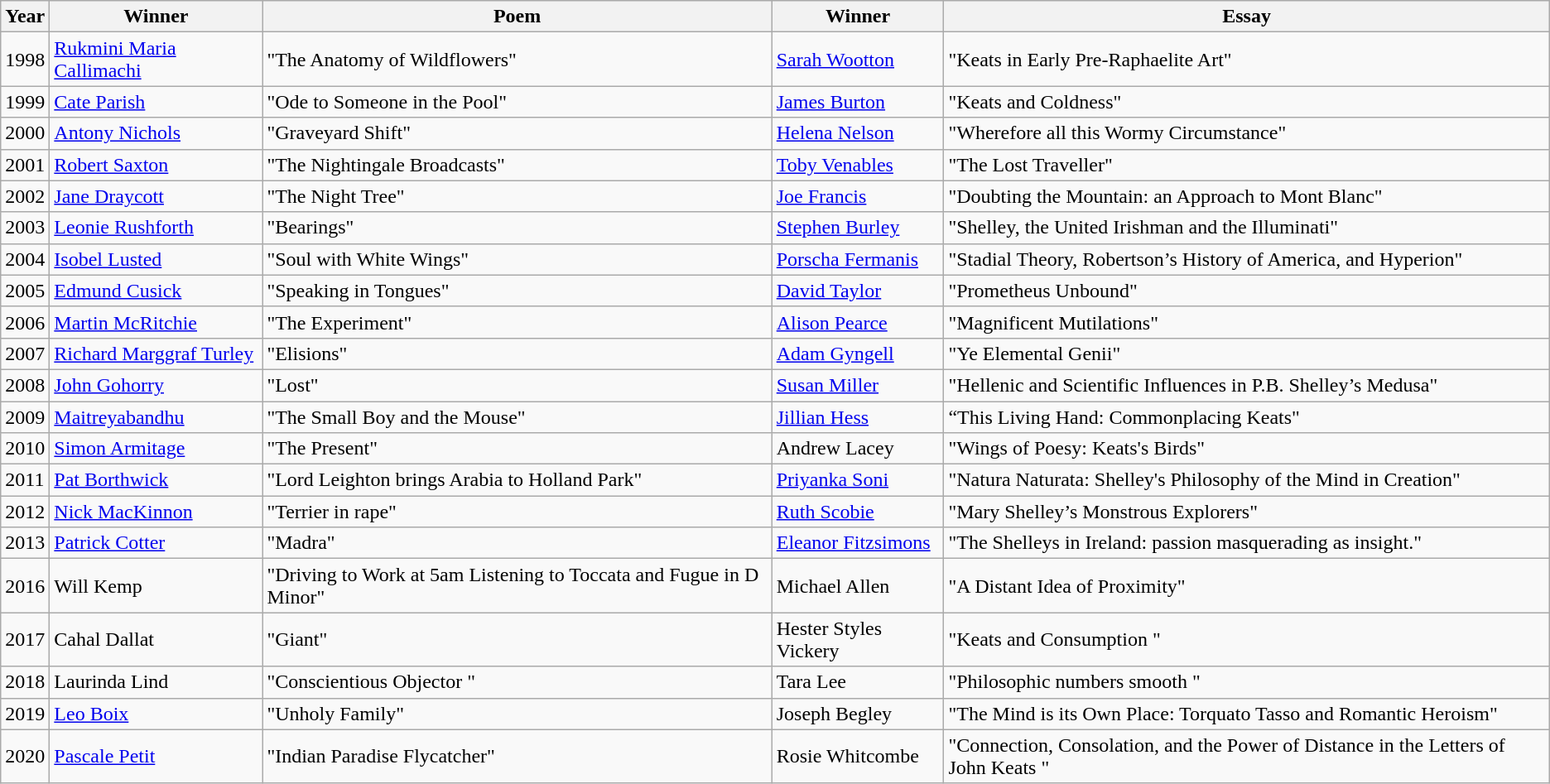<table class="wikitable">
<tr>
<th>Year</th>
<th>Winner</th>
<th>Poem</th>
<th>Winner</th>
<th>Essay</th>
</tr>
<tr>
<td>1998</td>
<td><a href='#'>Rukmini Maria Callimachi</a></td>
<td>"The Anatomy of Wildflowers"</td>
<td><a href='#'>Sarah Wootton</a></td>
<td>"Keats in Early Pre-Raphaelite Art"</td>
</tr>
<tr>
<td>1999</td>
<td><a href='#'>Cate Parish</a></td>
<td>"Ode to Someone in the Pool"</td>
<td><a href='#'>James Burton</a></td>
<td>"Keats and Coldness"</td>
</tr>
<tr>
<td>2000</td>
<td><a href='#'>Antony Nichols</a></td>
<td>"Graveyard Shift"</td>
<td><a href='#'>Helena Nelson</a></td>
<td>"Wherefore all this Wormy Circumstance"</td>
</tr>
<tr>
<td>2001</td>
<td><a href='#'>Robert Saxton</a></td>
<td>"The Nightingale Broadcasts"</td>
<td><a href='#'>Toby Venables</a></td>
<td>"The Lost Traveller"</td>
</tr>
<tr>
<td>2002</td>
<td><a href='#'>Jane Draycott</a></td>
<td>"The Night Tree"</td>
<td><a href='#'>Joe Francis</a></td>
<td>"Doubting the Mountain: an Approach to Mont Blanc"</td>
</tr>
<tr>
<td>2003</td>
<td><a href='#'>Leonie Rushforth</a></td>
<td>"Bearings"</td>
<td><a href='#'>Stephen Burley</a></td>
<td>"Shelley, the United Irishman and the Illuminati"</td>
</tr>
<tr>
<td>2004</td>
<td><a href='#'>Isobel Lusted</a></td>
<td>"Soul with White Wings"</td>
<td><a href='#'>Porscha Fermanis</a></td>
<td>"Stadial Theory, Robertson’s History of America, and Hyperion"</td>
</tr>
<tr>
<td>2005</td>
<td><a href='#'>Edmund Cusick</a></td>
<td>"Speaking in Tongues"</td>
<td><a href='#'>David Taylor</a></td>
<td>"Prometheus Unbound"</td>
</tr>
<tr>
<td>2006</td>
<td><a href='#'>Martin McRitchie</a></td>
<td>"The Experiment"</td>
<td><a href='#'>Alison Pearce</a></td>
<td>"Magnificent Mutilations"</td>
</tr>
<tr>
<td>2007</td>
<td><a href='#'>Richard Marggraf Turley</a></td>
<td>"Elisions"</td>
<td><a href='#'>Adam Gyngell</a></td>
<td>"Ye Elemental Genii"</td>
</tr>
<tr>
<td>2008</td>
<td><a href='#'>John Gohorry</a></td>
<td>"Lost"</td>
<td><a href='#'>Susan Miller</a></td>
<td>"Hellenic and Scientific Influences in P.B. Shelley’s Medusa"</td>
</tr>
<tr>
<td>2009</td>
<td><a href='#'>Maitreyabandhu</a></td>
<td>"The Small Boy and the Mouse"</td>
<td><a href='#'>Jillian Hess</a></td>
<td>“This Living Hand: Commonplacing Keats"</td>
</tr>
<tr>
<td>2010</td>
<td><a href='#'>Simon Armitage</a></td>
<td>"The Present"</td>
<td>Andrew Lacey</td>
<td>"Wings of Poesy: Keats's Birds"</td>
</tr>
<tr>
<td>2011</td>
<td><a href='#'>Pat Borthwick</a></td>
<td>"Lord Leighton brings Arabia to Holland Park"</td>
<td><a href='#'>Priyanka Soni</a></td>
<td>"Natura Naturata: Shelley's Philosophy of the Mind in Creation"</td>
</tr>
<tr>
<td>2012</td>
<td><a href='#'>Nick MacKinnon</a></td>
<td>"Terrier in rape"</td>
<td><a href='#'>Ruth Scobie</a></td>
<td>"Mary Shelley’s Monstrous Explorers"</td>
</tr>
<tr>
<td>2013</td>
<td><a href='#'>Patrick Cotter</a></td>
<td>"Madra"</td>
<td><a href='#'>Eleanor Fitzsimons</a></td>
<td>"The Shelleys in Ireland: passion masquerading as insight."</td>
</tr>
<tr>
<td>2016</td>
<td>Will Kemp</td>
<td>"Driving to Work at 5am Listening to Toccata and Fugue in D Minor"</td>
<td>Michael Allen</td>
<td>"A Distant Idea of Proximity"</td>
</tr>
<tr>
<td>2017</td>
<td>Cahal Dallat</td>
<td>"Giant"</td>
<td>Hester Styles Vickery</td>
<td>"Keats and Consumption "</td>
</tr>
<tr>
<td>2018</td>
<td>Laurinda Lind</td>
<td>"Conscientious Objector "</td>
<td>Tara Lee</td>
<td>"Philosophic numbers smooth "</td>
</tr>
<tr>
<td>2019</td>
<td><a href='#'>Leo Boix</a></td>
<td>"Unholy Family"</td>
<td>Joseph Begley</td>
<td>"The Mind is its Own Place: Torquato Tasso and Romantic Heroism"</td>
</tr>
<tr>
<td>2020</td>
<td><a href='#'>Pascale Petit</a></td>
<td>"Indian Paradise Flycatcher"</td>
<td>Rosie Whitcombe</td>
<td>"Connection, Consolation, and the Power of Distance in the Letters of John Keats "</td>
</tr>
</table>
